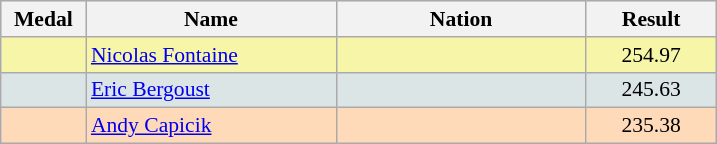<table class=wikitable style="border:1px solid #AAAAAA;font-size:90%">
<tr bgcolor="#E4E4E4">
<th width=50>Medal</th>
<th width=160>Name</th>
<th width=160>Nation</th>
<th width=80>Result</th>
</tr>
<tr bgcolor="#F7F6A8">
<td align="center"></td>
<td><a href='#'>Nicolas Fontaine</a></td>
<td></td>
<td align="center">254.97</td>
</tr>
<tr bgcolor="#DCE5E5">
<td align="center"></td>
<td><a href='#'>Eric Bergoust</a></td>
<td></td>
<td align="center">245.63</td>
</tr>
<tr bgcolor="#FFDAB9">
<td align="center"></td>
<td><a href='#'>Andy Capicik</a></td>
<td></td>
<td align="center">235.38</td>
</tr>
</table>
